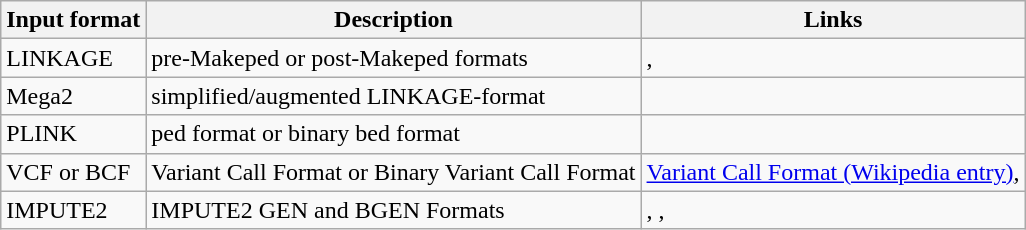<table class="wikitable">
<tr>
<th>Input format</th>
<th>Description</th>
<th>Links</th>
</tr>
<tr>
<td>LINKAGE</td>
<td>pre-Makeped or post-Makeped formats</td>
<td>, </td>
</tr>
<tr>
<td>Mega2</td>
<td>simplified/augmented LINKAGE-format</td>
<td></td>
</tr>
<tr>
<td>PLINK</td>
<td>ped format or binary bed format</td>
<td></td>
</tr>
<tr>
<td>VCF or BCF</td>
<td>Variant Call Format or Binary Variant Call Format</td>
<td><a href='#'>Variant Call Format (Wikipedia entry)</a>, </td>
</tr>
<tr>
<td>IMPUTE2</td>
<td>IMPUTE2 GEN and BGEN Formats</td>
<td>, , </td>
</tr>
</table>
